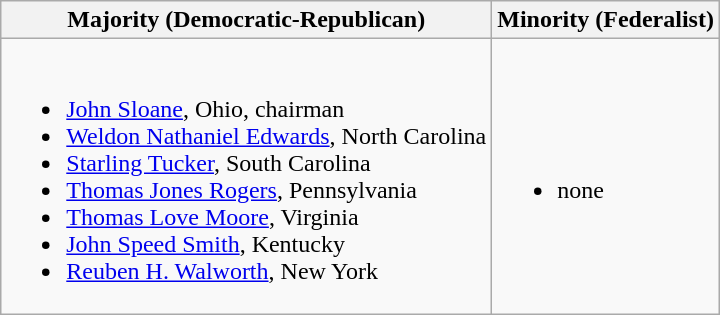<table class=wikitable>
<tr>
<th>Majority (Democratic-Republican)</th>
<th>Minority (Federalist)</th>
</tr>
<tr>
<td><br><ul><li><a href='#'>John Sloane</a>, Ohio, chairman</li><li><a href='#'>Weldon Nathaniel Edwards</a>, North Carolina</li><li><a href='#'>Starling Tucker</a>, South Carolina</li><li><a href='#'>Thomas Jones Rogers</a>, Pennsylvania</li><li><a href='#'>Thomas Love Moore</a>, Virginia</li><li><a href='#'>John Speed Smith</a>, Kentucky</li><li><a href='#'>Reuben H. Walworth</a>, New York</li></ul></td>
<td><br><ul><li>none</li></ul></td>
</tr>
</table>
